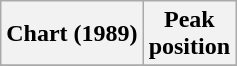<table class="wikitable sortable">
<tr>
<th align="left">Chart (1989)</th>
<th align="center">Peak<br>position</th>
</tr>
<tr>
</tr>
</table>
